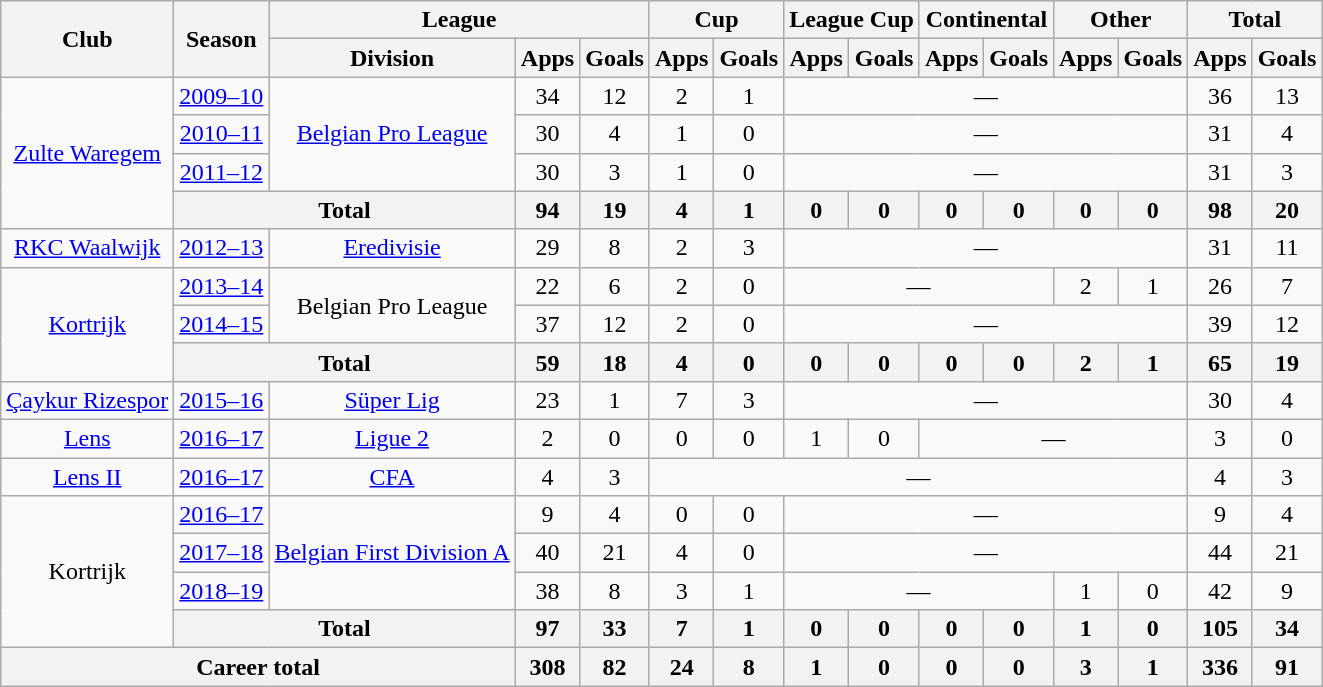<table class="wikitable" style="text-align:center">
<tr>
<th rowspan="2">Club</th>
<th rowspan="2">Season</th>
<th colspan="3">League</th>
<th colspan="2">Cup</th>
<th colspan="2">League Cup</th>
<th colspan="2">Continental</th>
<th colspan="2">Other</th>
<th colspan="2">Total</th>
</tr>
<tr>
<th>Division</th>
<th>Apps</th>
<th>Goals</th>
<th>Apps</th>
<th>Goals</th>
<th>Apps</th>
<th>Goals</th>
<th>Apps</th>
<th>Goals</th>
<th>Apps</th>
<th>Goals</th>
<th>Apps</th>
<th>Goals</th>
</tr>
<tr>
<td rowspan="4"><a href='#'>Zulte Waregem</a></td>
<td><a href='#'>2009–10</a></td>
<td rowspan="3"><a href='#'>Belgian Pro League</a></td>
<td>34</td>
<td>12</td>
<td>2</td>
<td>1</td>
<td colspan=6>—</td>
<td>36</td>
<td>13</td>
</tr>
<tr>
<td><a href='#'>2010–11</a></td>
<td>30</td>
<td>4</td>
<td>1</td>
<td>0</td>
<td colspan=6>—</td>
<td>31</td>
<td>4</td>
</tr>
<tr>
<td><a href='#'>2011–12</a></td>
<td>30</td>
<td>3</td>
<td>1</td>
<td>0</td>
<td colspan=6>—</td>
<td>31</td>
<td>3</td>
</tr>
<tr>
<th colspan="2">Total</th>
<th>94</th>
<th>19</th>
<th>4</th>
<th>1</th>
<th>0</th>
<th>0</th>
<th>0</th>
<th>0</th>
<th>0</th>
<th>0</th>
<th>98</th>
<th>20</th>
</tr>
<tr>
<td><a href='#'>RKC Waalwijk</a></td>
<td><a href='#'>2012–13</a></td>
<td><a href='#'>Eredivisie</a></td>
<td>29</td>
<td>8</td>
<td>2</td>
<td>3</td>
<td colspan=6>—</td>
<td>31</td>
<td>11</td>
</tr>
<tr>
<td rowspan="3"><a href='#'>Kortrijk</a></td>
<td><a href='#'>2013–14</a></td>
<td rowspan="2">Belgian Pro League</td>
<td>22</td>
<td>6</td>
<td>2</td>
<td>0</td>
<td colspan=4>—</td>
<td>2</td>
<td>1</td>
<td>26</td>
<td>7</td>
</tr>
<tr>
<td><a href='#'>2014–15</a></td>
<td>37</td>
<td>12</td>
<td>2</td>
<td>0</td>
<td colspan=6>—</td>
<td>39</td>
<td>12</td>
</tr>
<tr>
<th colspan="2">Total</th>
<th>59</th>
<th>18</th>
<th>4</th>
<th>0</th>
<th>0</th>
<th>0</th>
<th>0</th>
<th>0</th>
<th>2</th>
<th>1</th>
<th>65</th>
<th>19</th>
</tr>
<tr>
<td><a href='#'>Çaykur Rizespor</a></td>
<td><a href='#'>2015–16</a></td>
<td><a href='#'>Süper Lig</a></td>
<td>23</td>
<td>1</td>
<td>7</td>
<td>3</td>
<td colspan=6>—</td>
<td>30</td>
<td>4</td>
</tr>
<tr>
<td><a href='#'>Lens</a></td>
<td><a href='#'>2016–17</a></td>
<td><a href='#'>Ligue 2</a></td>
<td>2</td>
<td>0</td>
<td>0</td>
<td>0</td>
<td>1</td>
<td>0</td>
<td colspan=4>—</td>
<td>3</td>
<td>0</td>
</tr>
<tr>
<td><a href='#'>Lens II</a></td>
<td><a href='#'>2016–17</a></td>
<td><a href='#'>CFA</a></td>
<td>4</td>
<td>3</td>
<td colspan=8>—</td>
<td>4</td>
<td>3</td>
</tr>
<tr>
<td rowspan="4">Kortrijk</td>
<td><a href='#'>2016–17</a></td>
<td rowspan="3"><a href='#'>Belgian First Division A</a></td>
<td>9</td>
<td>4</td>
<td>0</td>
<td>0</td>
<td colspan=6>—</td>
<td>9</td>
<td>4</td>
</tr>
<tr>
<td><a href='#'>2017–18</a></td>
<td>40</td>
<td>21</td>
<td>4</td>
<td>0</td>
<td colspan=6>—</td>
<td>44</td>
<td>21</td>
</tr>
<tr>
<td><a href='#'>2018–19</a></td>
<td>38</td>
<td>8</td>
<td>3</td>
<td>1</td>
<td colspan=4>—</td>
<td>1</td>
<td>0</td>
<td>42</td>
<td>9</td>
</tr>
<tr>
<th colspan="2">Total</th>
<th>97</th>
<th>33</th>
<th>7</th>
<th>1</th>
<th>0</th>
<th>0</th>
<th>0</th>
<th>0</th>
<th>1</th>
<th>0</th>
<th>105</th>
<th>34</th>
</tr>
<tr>
<th colspan="3">Career total</th>
<th>308</th>
<th>82</th>
<th>24</th>
<th>8</th>
<th>1</th>
<th>0</th>
<th>0</th>
<th>0</th>
<th>3</th>
<th>1</th>
<th>336</th>
<th>91</th>
</tr>
</table>
